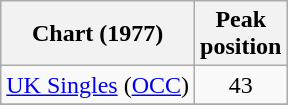<table class="wikitable">
<tr>
<th>Chart (1977)</th>
<th>Peak<br>position</th>
</tr>
<tr>
<td><a href='#'>UK Singles</a> (<a href='#'>OCC</a>)</td>
<td style="text-align:center;">43</td>
</tr>
<tr>
</tr>
</table>
